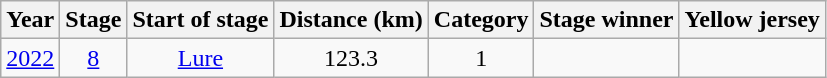<table class="wikitable" style="text-align: center;">
<tr>
<th>Year</th>
<th>Stage</th>
<th>Start of stage</th>
<th>Distance (km)</th>
<th>Category</th>
<th>Stage winner</th>
<th>Yellow jersey</th>
</tr>
<tr>
<td><a href='#'>2022</a></td>
<td><a href='#'>8</a></td>
<td><a href='#'>Lure</a></td>
<td>123.3</td>
<td>1</td>
<td align=left></td>
<td align=left></td>
</tr>
</table>
